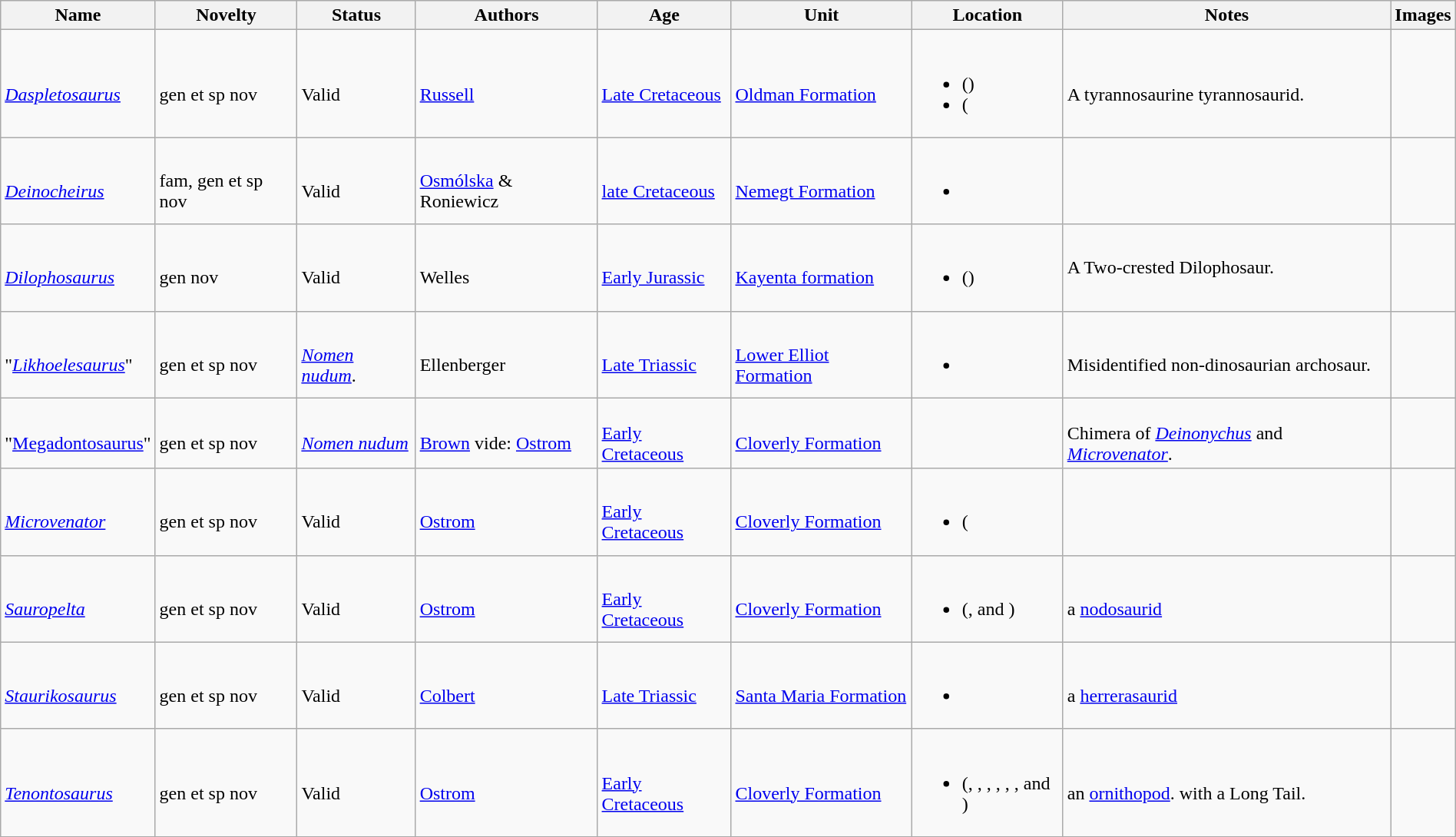<table class="wikitable sortable" align="center" width="100%">
<tr>
<th>Name</th>
<th>Novelty</th>
<th>Status</th>
<th>Authors</th>
<th>Age</th>
<th>Unit</th>
<th>Location</th>
<th>Notes</th>
<th>Images</th>
</tr>
<tr>
<td><br><em><a href='#'>Daspletosaurus</a></em></td>
<td><br>gen et sp nov</td>
<td><br>Valid</td>
<td><br><a href='#'>Russell</a></td>
<td><br><a href='#'>Late Cretaceous</a></td>
<td><br><a href='#'>Oldman Formation</a></td>
<td><br><ul><li> ()</li><li> (</li></ul></td>
<td><br>A tyrannosaurine tyrannosaurid.</td>
<td><br></td>
</tr>
<tr>
<td><br><em><a href='#'>Deinocheirus</a></em></td>
<td><br>fam, gen et sp nov</td>
<td><br>Valid</td>
<td><br><a href='#'>Osmólska</a> & Roniewicz</td>
<td><br><a href='#'>late Cretaceous</a></td>
<td><br><a href='#'>Nemegt Formation</a></td>
<td><br><ul><li></li></ul></td>
<td></td>
<td><br></td>
</tr>
<tr>
<td><br><em><a href='#'>Dilophosaurus</a></em></td>
<td><br>gen nov</td>
<td><br>Valid</td>
<td><br>Welles</td>
<td><br><a href='#'>Early Jurassic</a></td>
<td><br><a href='#'>Kayenta formation</a></td>
<td><br><ul><li> ()</li></ul></td>
<td>A Two-crested Dilophosaur.</td>
<td><br></td>
</tr>
<tr>
<td><br>"<em><a href='#'>Likhoelesaurus</a></em>"</td>
<td><br>gen et sp nov</td>
<td><br><em><a href='#'>Nomen nudum</a></em>.</td>
<td><br>Ellenberger</td>
<td><br><a href='#'>Late Triassic</a></td>
<td><br><a href='#'>Lower Elliot Formation</a></td>
<td><br><ul><li></li></ul></td>
<td><br>Misidentified non-dinosaurian archosaur.</td>
<td></td>
</tr>
<tr>
<td><br>"<a href='#'>Megadontosaurus</a>"</td>
<td><br>gen et sp nov</td>
<td><br><em><a href='#'>Nomen nudum</a></em></td>
<td><br><a href='#'>Brown</a> vide: <a href='#'>Ostrom</a></td>
<td><br><a href='#'>Early Cretaceous</a></td>
<td><br><a href='#'>Cloverly Formation</a></td>
<td></td>
<td><br>Chimera of <em><a href='#'>Deinonychus</a></em> and <em><a href='#'>Microvenator</a></em>.</td>
<td></td>
</tr>
<tr>
<td><br><em><a href='#'>Microvenator</a></em></td>
<td><br>gen et sp nov</td>
<td><br>Valid</td>
<td><br><a href='#'>Ostrom</a></td>
<td><br><a href='#'>Early Cretaceous</a></td>
<td><br><a href='#'>Cloverly Formation</a></td>
<td><br><ul><li> (</li></ul></td>
<td></td>
<td><br></td>
</tr>
<tr>
<td><br><em><a href='#'>Sauropelta</a></em></td>
<td><br>gen et sp nov</td>
<td><br>Valid</td>
<td><br><a href='#'>Ostrom</a></td>
<td><br><a href='#'>Early Cretaceous</a></td>
<td><br><a href='#'>Cloverly Formation</a></td>
<td><br><ul><li> (,  and )</li></ul></td>
<td><br>a <a href='#'>nodosaurid</a></td>
<td><br></td>
</tr>
<tr>
<td><br><em><a href='#'>Staurikosaurus</a></em></td>
<td><br>gen et sp nov</td>
<td><br>Valid</td>
<td><br><a href='#'>Colbert</a></td>
<td><br><a href='#'>Late Triassic</a></td>
<td><br><a href='#'>Santa Maria Formation</a></td>
<td><br><ul><li></li></ul></td>
<td><br>a <a href='#'>herrerasaurid</a></td>
<td><br></td>
</tr>
<tr>
<td><br><em><a href='#'>Tenontosaurus</a></em></td>
<td><br>gen et sp nov</td>
<td><br>Valid</td>
<td><br><a href='#'>Ostrom</a></td>
<td><br><a href='#'>Early Cretaceous</a></td>
<td><br><a href='#'>Cloverly Formation</a></td>
<td><br><ul><li> (, , , , , ,  and )</li></ul></td>
<td><br>an <a href='#'>ornithopod</a>. with a Long Tail.</td>
<td><br></td>
</tr>
<tr>
</tr>
</table>
